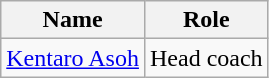<table class="wikitable">
<tr>
<th>Name</th>
<th>Role</th>
</tr>
<tr>
<td> <a href='#'>Kentaro Asoh</a></td>
<td>Head coach</td>
</tr>
</table>
